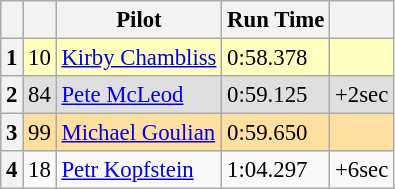<table class="wikitable" style="font-size: 95%;">
<tr>
<th></th>
<th></th>
<th>Pilot</th>
<th>Run Time</th>
<th></th>
</tr>
<tr>
<th>1</th>
<td style="background:#ffffbf; text-align: center;">10</td>
<td style="background:#ffffbf;"> <a href='#'>Kirby Chambliss</a></td>
<td style="background:#ffffbf;">0:58.378</td>
<td style="background:#ffffbf;"></td>
</tr>
<tr>
<th>2</th>
<td style="background:#dfdfdf; text-align: center;">84</td>
<td style="background:#dfdfdf;"> <a href='#'>Pete McLeod</a></td>
<td style="background:#dfdfdf;">0:59.125</td>
<td style="background:#dfdfdf;">+2sec </td>
</tr>
<tr>
<th>3</th>
<td style="background:#ffdf9f; text-align: center;">99</td>
<td style="background:#ffdf9f;"> <a href='#'>Michael Goulian</a></td>
<td style="background:#ffdf9f;">0:59.650</td>
<td style="background:#ffdf9f;"></td>
</tr>
<tr>
<th>4</th>
<td style="text-align: center;">18</td>
<td> <a href='#'>Petr Kopfstein</a></td>
<td>1:04.297</td>
<td>+6sec </td>
</tr>
</table>
